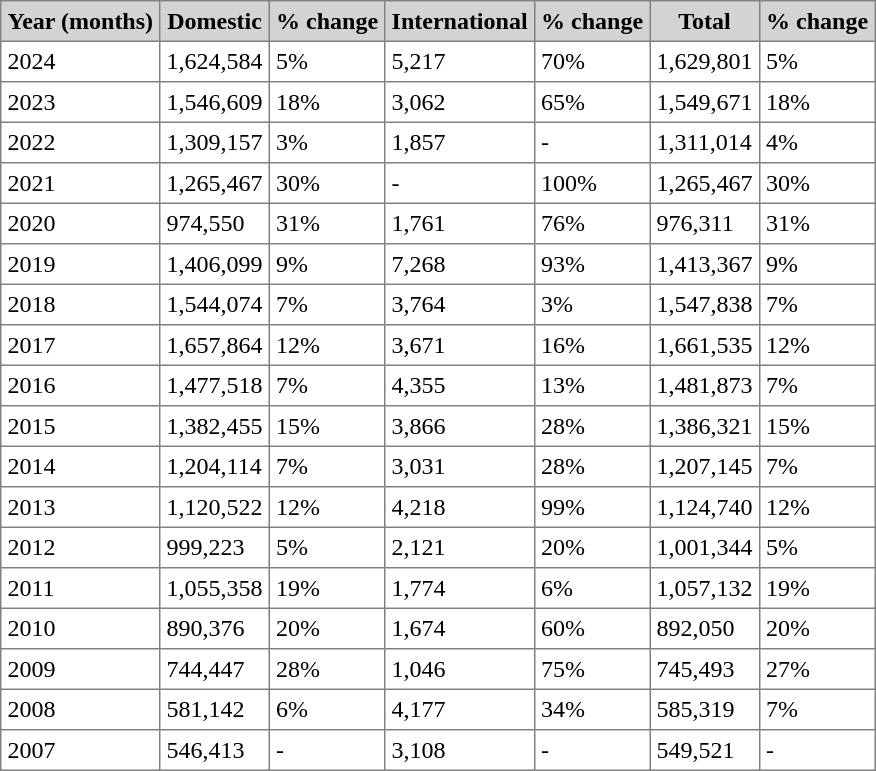<table class="toccolours" border="1" cellpadding="4" style="border-collapse:collapse">
<tr bgcolor=lightgrey>
<th>Year (months)</th>
<th>Domestic</th>
<th>% change</th>
<th>International</th>
<th>% change</th>
<th>Total</th>
<th>% change</th>
</tr>
<tr>
<td>2024</td>
<td>1,624,584</td>
<td> 5%</td>
<td>5,217</td>
<td> 70%</td>
<td>1,629,801</td>
<td> 5%</td>
</tr>
<tr>
<td>2023</td>
<td>1,546,609</td>
<td> 18%</td>
<td>3,062</td>
<td> 65%</td>
<td>1,549,671</td>
<td> 18%</td>
</tr>
<tr>
<td>2022</td>
<td>1,309,157</td>
<td> 3%</td>
<td>1,857</td>
<td>-</td>
<td>1,311,014</td>
<td> 4%</td>
</tr>
<tr>
<td>2021</td>
<td>1,265,467</td>
<td> 30%</td>
<td>-</td>
<td> 100%</td>
<td>1,265,467</td>
<td> 30%</td>
</tr>
<tr>
<td>2020</td>
<td>974,550</td>
<td> 31%</td>
<td>1,761</td>
<td> 76%</td>
<td>976,311</td>
<td> 31%</td>
</tr>
<tr>
<td>2019</td>
<td>1,406,099</td>
<td> 9%</td>
<td>7,268</td>
<td> 93%</td>
<td>1,413,367</td>
<td> 9%</td>
</tr>
<tr>
<td>2018</td>
<td>1,544,074</td>
<td> 7%</td>
<td>3,764</td>
<td> 3%</td>
<td>1,547,838</td>
<td> 7%</td>
</tr>
<tr>
<td>2017</td>
<td>1,657,864</td>
<td> 12%</td>
<td>3,671</td>
<td> 16%</td>
<td>1,661,535</td>
<td> 12%</td>
</tr>
<tr>
<td>2016</td>
<td>1,477,518</td>
<td> 7%</td>
<td>4,355</td>
<td> 13%</td>
<td>1,481,873</td>
<td> 7%</td>
</tr>
<tr>
<td>2015</td>
<td>1,382,455</td>
<td> 15%</td>
<td>3,866</td>
<td> 28%</td>
<td>1,386,321</td>
<td> 15%</td>
</tr>
<tr>
<td>2014</td>
<td>1,204,114</td>
<td> 7%</td>
<td>3,031</td>
<td> 28%</td>
<td>1,207,145</td>
<td> 7%</td>
</tr>
<tr>
<td>2013</td>
<td>1,120,522</td>
<td> 12%</td>
<td>4,218</td>
<td> 99%</td>
<td>1,124,740</td>
<td> 12%</td>
</tr>
<tr>
<td>2012</td>
<td>999,223</td>
<td> 5%</td>
<td>2,121</td>
<td> 20%</td>
<td>1,001,344</td>
<td> 5%</td>
</tr>
<tr>
<td>2011</td>
<td>1,055,358</td>
<td> 19%</td>
<td>1,774</td>
<td> 6%</td>
<td>1,057,132</td>
<td> 19%</td>
</tr>
<tr>
<td>2010</td>
<td>890,376</td>
<td> 20%</td>
<td>1,674</td>
<td> 60%</td>
<td>892,050</td>
<td> 20%</td>
</tr>
<tr>
<td>2009</td>
<td>744,447</td>
<td> 28%</td>
<td>1,046</td>
<td> 75%</td>
<td>745,493</td>
<td> 27%</td>
</tr>
<tr>
<td>2008</td>
<td>581,142</td>
<td> 6%</td>
<td>4,177</td>
<td> 34%</td>
<td>585,319</td>
<td> 7%</td>
</tr>
<tr>
<td>2007</td>
<td>546,413</td>
<td>-</td>
<td>3,108</td>
<td>-</td>
<td>549,521</td>
<td>-</td>
</tr>
</table>
